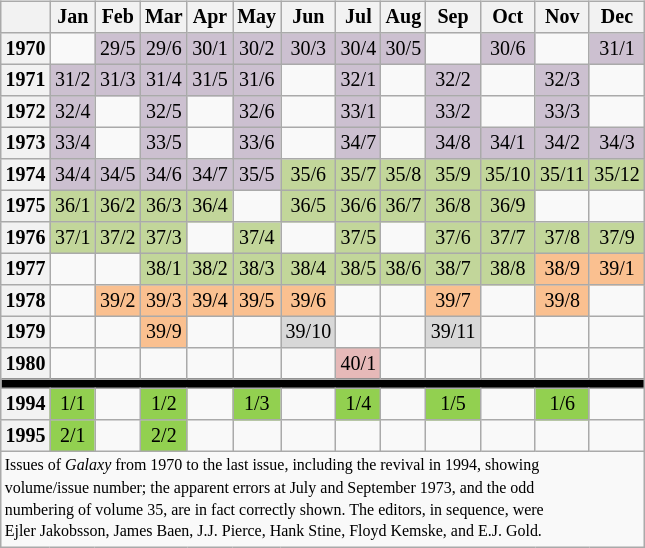<table class="wikitable" style="font-size: 10pt; line-height: 11pt; margin-right: 2em; text-align: center; float: left">
<tr>
<th></th>
<th>Jan</th>
<th>Feb</th>
<th>Mar</th>
<th>Apr</th>
<th>May</th>
<th>Jun</th>
<th>Jul</th>
<th>Aug</th>
<th>Sep</th>
<th>Oct</th>
<th>Nov</th>
<th>Dec</th>
</tr>
<tr>
<th>1970</th>
<td></td>
<td bgcolor=#ccc0d0>29/5</td>
<td bgcolor=#ccc0d0>29/6</td>
<td bgcolor=#ccc0d0>30/1</td>
<td bgcolor=#ccc0d0>30/2</td>
<td bgcolor=#ccc0d0>30/3</td>
<td bgcolor=#ccc0d0>30/4</td>
<td bgcolor=#ccc0d0>30/5</td>
<td></td>
<td bgcolor=#ccc0d0>30/6</td>
<td></td>
<td bgcolor=#ccc0d0>31/1</td>
</tr>
<tr>
<th>1971</th>
<td bgcolor=#ccc0d0>31/2</td>
<td bgcolor=#ccc0d0>31/3</td>
<td bgcolor=#ccc0d0>31/4</td>
<td bgcolor=#ccc0d0>31/5</td>
<td bgcolor=#ccc0d0>31/6</td>
<td></td>
<td bgcolor=#ccc0d0>32/1</td>
<td></td>
<td bgcolor=#ccc0d0>32/2</td>
<td></td>
<td bgcolor=#ccc0d0>32/3</td>
<td></td>
</tr>
<tr>
<th>1972</th>
<td bgcolor=#ccc0d0>32/4</td>
<td></td>
<td bgcolor=#ccc0d0>32/5</td>
<td></td>
<td bgcolor=#ccc0d0>32/6</td>
<td></td>
<td bgcolor=#ccc0d0>33/1</td>
<td></td>
<td bgcolor=#ccc0d0>33/2</td>
<td></td>
<td bgcolor=#ccc0d0>33/3</td>
<td></td>
</tr>
<tr>
<th>1973</th>
<td bgcolor=#ccc0d0>33/4</td>
<td></td>
<td bgcolor=#ccc0d0>33/5</td>
<td></td>
<td bgcolor=#ccc0d0>33/6</td>
<td></td>
<td bgcolor=#ccc0d0>34/7</td>
<td></td>
<td bgcolor=#ccc0d0>34/8</td>
<td bgcolor=#ccc0d0>34/1</td>
<td bgcolor=#ccc0d0>34/2</td>
<td bgcolor=#ccc0d0>34/3</td>
</tr>
<tr>
<th>1974</th>
<td bgcolor=#ccc0d0>34/4</td>
<td bgcolor=#ccc0d0>34/5</td>
<td bgcolor=#ccc0d0>34/6</td>
<td bgcolor=#ccc0d0>34/7</td>
<td bgcolor=#ccc0d0>35/5</td>
<td bgcolor=#c2d69a>35/6</td>
<td bgcolor=#c2d69a>35/7</td>
<td bgcolor=#c2d69a>35/8</td>
<td bgcolor=#c2d69a>35/9</td>
<td bgcolor=#c2d69a>35/10</td>
<td bgcolor=#c2d69a>35/11</td>
<td bgcolor=#c2d69a>35/12</td>
</tr>
<tr>
<th>1975</th>
<td bgcolor=#c2d69a>36/1</td>
<td bgcolor=#c2d69a>36/2</td>
<td bgcolor=#c2d69a>36/3</td>
<td bgcolor=#c2d69a>36/4</td>
<td></td>
<td bgcolor=#c2d69a>36/5</td>
<td bgcolor=#c2d69a>36/6</td>
<td bgcolor=#c2d69a>36/7</td>
<td bgcolor=#c2d69a>36/8</td>
<td bgcolor=#c2d69a>36/9</td>
<td></td>
<td></td>
</tr>
<tr>
<th>1976</th>
<td bgcolor=#c2d69a>37/1</td>
<td bgcolor=#c2d69a>37/2</td>
<td bgcolor=#c2d69a>37/3</td>
<td></td>
<td bgcolor=#c2d69a>37/4</td>
<td></td>
<td bgcolor=#c2d69a>37/5</td>
<td></td>
<td bgcolor=#c2d69a>37/6</td>
<td bgcolor=#c2d69a>37/7</td>
<td bgcolor=#c2d69a>37/8</td>
<td bgcolor=#c2d69a>37/9</td>
</tr>
<tr>
<th>1977</th>
<td></td>
<td></td>
<td bgcolor=#c2d69a>38/1</td>
<td bgcolor=#c2d69a>38/2</td>
<td bgcolor=#c2d69a>38/3</td>
<td bgcolor=#c2d69a>38/4</td>
<td bgcolor=#c2d69a>38/5</td>
<td bgcolor=#c2d69a>38/6</td>
<td bgcolor=#c2d69a>38/7</td>
<td bgcolor=#c2d69a>38/8</td>
<td bgcolor=#fac090>38/9</td>
<td bgcolor=#fac090>39/1</td>
</tr>
<tr>
<th>1978</th>
<td></td>
<td bgcolor=#fac090>39/2</td>
<td bgcolor=#fac090>39/3</td>
<td bgcolor=#fac090>39/4</td>
<td bgcolor=#fac090>39/5</td>
<td bgcolor=#fac090>39/6</td>
<td></td>
<td></td>
<td bgcolor=#fac090>39/7</td>
<td></td>
<td bgcolor=#fac090>39/8</td>
<td></td>
</tr>
<tr>
<th>1979</th>
<td></td>
<td></td>
<td bgcolor=#fac090>39/9</td>
<td></td>
<td></td>
<td bgcolor=#d8d8d8>39/10</td>
<td></td>
<td></td>
<td bgcolor=#d8d8d8>39/11</td>
<td></td>
<td></td>
<td></td>
</tr>
<tr>
<th>1980</th>
<td></td>
<td></td>
<td></td>
<td></td>
<td></td>
<td></td>
<td bgcolor=#e6b9b8>40/1</td>
<td></td>
<td></td>
<td></td>
<td></td>
<td></td>
</tr>
<tr>
<td style="line-height: 0pt;" colspan="13" bgcolor=#000000></td>
</tr>
<tr>
<th>1994</th>
<td bgcolor=#92d050>1/1</td>
<td></td>
<td bgcolor=#92d050>1/2</td>
<td></td>
<td bgcolor=#92d050>1/3</td>
<td></td>
<td bgcolor=#92d050>1/4</td>
<td></td>
<td bgcolor=#92d050>1/5</td>
<td></td>
<td bgcolor=#92d050>1/6</td>
<td></td>
</tr>
<tr>
<th>1995</th>
<td bgcolor=#92d050>2/1</td>
<td></td>
<td bgcolor=#92d050>2/2</td>
<td></td>
<td></td>
<td></td>
<td></td>
<td></td>
<td></td>
<td></td>
<td></td>
<td></td>
</tr>
<tr>
<td colspan="13" style="font-size: 8pt; text-align:left">Issues of <em>Galaxy</em> from 1970 to the last issue, including the revival in 1994, showing<br>volume/issue number; the apparent errors at July and September 1973, and the odd<br>numbering of volume 35, are in fact correctly shown. The editors, in sequence, were<br>Ejler Jakobsson, James Baen, J.J. Pierce, Hank Stine, Floyd Kemske, and E.J. Gold.</td>
</tr>
</table>
